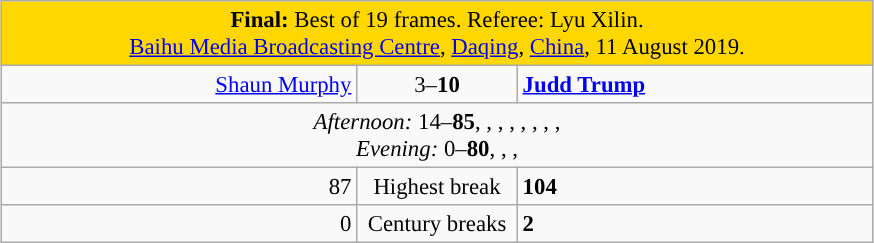<table class="wikitable" style="font-size: 95%; margin: 1em auto 1em auto;">
<tr>
<td colspan="3" align="center" bgcolor="#ffd700"><strong>Final:</strong> Best of 19 frames. Referee: Lyu Xilin.<br><a href='#'>Baihu Media Broadcasting Centre</a>, <a href='#'>Daqing</a>, <a href='#'>China</a>, 11 August 2019.</td>
</tr>
<tr>
<td width="230" align="right"><a href='#'>Shaun Murphy</a><br></td>
<td width="100" align="center">3–<strong>10</strong></td>
<td width="230" align="left"><strong><a href='#'>Judd Trump</a></strong><br></td>
</tr>
<tr>
<td colspan="3" align="center" style="font-size: 100%"><em>Afternoon:</em> 14–<strong>85</strong>, , , , , , , , <br><em>Evening:</em> 0–<strong>80</strong>, , , </td>
</tr>
<tr>
<td align="right">87</td>
<td align="center">Highest break</td>
<td><strong>104</strong></td>
</tr>
<tr>
<td align="right">0</td>
<td align="center">Century breaks</td>
<td><strong>2</strong></td>
</tr>
</table>
